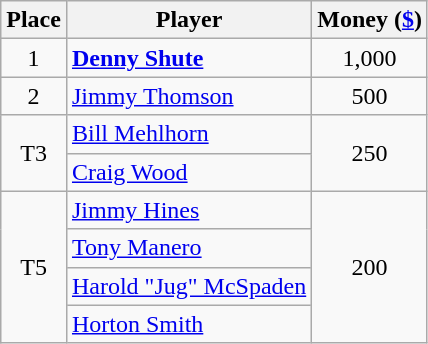<table class=wikitable>
<tr>
<th>Place</th>
<th>Player</th>
<th>Money (<a href='#'>$</a>)</th>
</tr>
<tr>
<td align=center>1</td>
<td> <strong><a href='#'>Denny Shute</a></strong></td>
<td align=center>1,000</td>
</tr>
<tr>
<td align=center>2</td>
<td> <a href='#'>Jimmy Thomson</a></td>
<td align=center>500</td>
</tr>
<tr>
<td align=center rowspan=2>T3</td>
<td> <a href='#'>Bill Mehlhorn</a></td>
<td align=center rowspan=2>250</td>
</tr>
<tr>
<td> <a href='#'>Craig Wood</a></td>
</tr>
<tr>
<td align=center rowspan=4>T5</td>
<td> <a href='#'>Jimmy Hines</a></td>
<td align=center rowspan=4>200</td>
</tr>
<tr>
<td> <a href='#'>Tony Manero</a></td>
</tr>
<tr>
<td> <a href='#'>Harold "Jug" McSpaden</a></td>
</tr>
<tr>
<td> <a href='#'>Horton Smith</a></td>
</tr>
</table>
